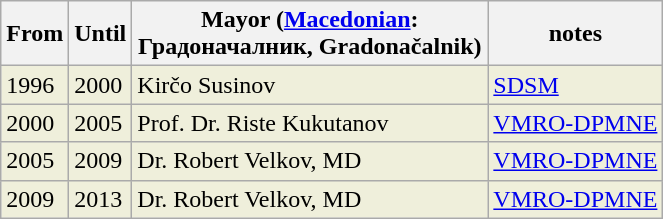<table class="wikitable">
<tr>
<th>From</th>
<th>Until</th>
<th width="230px">Mayor (<a href='#'>Macedonian</a>: Градоначалник, Gradonačalnik)</th>
<th>notes</th>
</tr>
<tr ---  bgcolor=#EFEFDB>
<td>1996</td>
<td>2000</td>
<td>Kirčo Susinov </td>
<td><a href='#'>SDSM</a></td>
</tr>
<tr ---  bgcolor=#EFEFDB>
<td>2000</td>
<td>2005</td>
<td>Prof. Dr. Riste Kukutanov </td>
<td><a href='#'>VMRO-DPMNE</a></td>
</tr>
<tr ---  bgcolor=#EFEFDB>
<td>2005</td>
<td>2009</td>
<td>Dr. Robert Velkov, MD</td>
<td><a href='#'>VMRO-DPMNE</a></td>
</tr>
<tr ---  bgcolor=#EFEFDB>
<td>2009</td>
<td>2013</td>
<td>Dr. Robert Velkov, MD</td>
<td><a href='#'>VMRO-DPMNE</a></td>
</tr>
</table>
